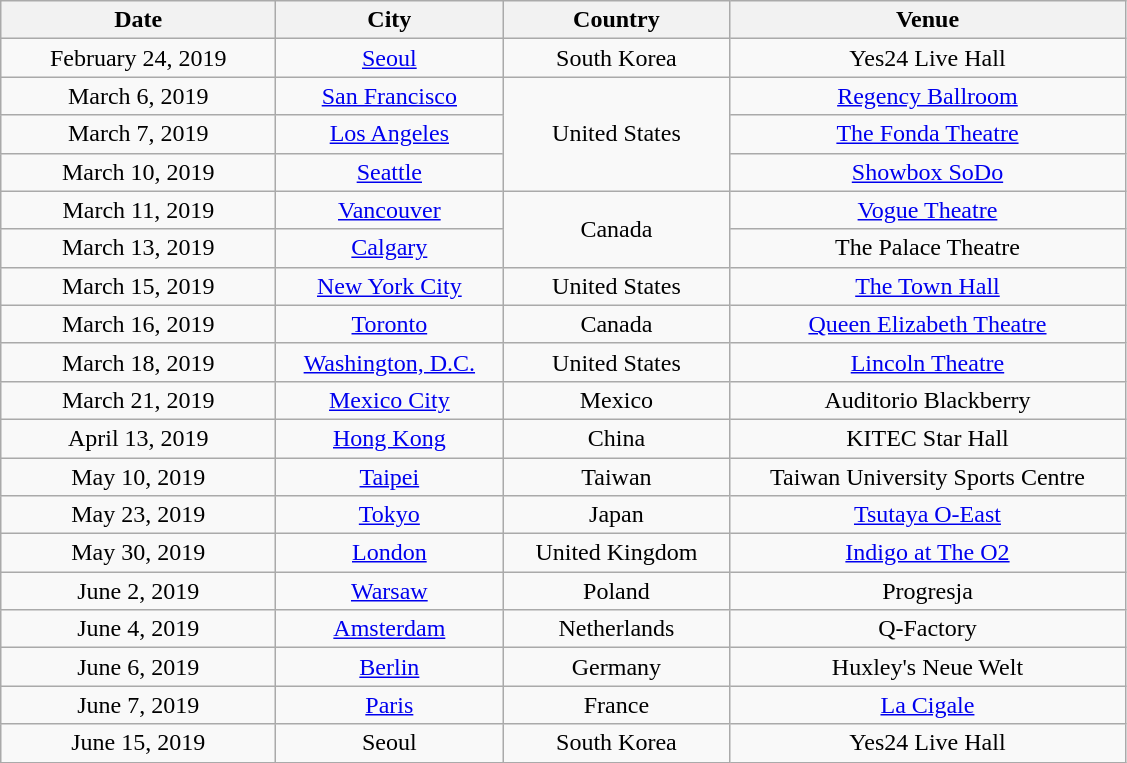<table class="wikitable plainrowheaders" style="text-align:center">
<tr>
<th scope="col" style="width:11em">Date</th>
<th scope="col" style="width:9em">City</th>
<th scope="col" style="width:9em">Country</th>
<th scope="col" style="width:16em">Venue</th>
</tr>
<tr>
<td>February 24, 2019</td>
<td><a href='#'>Seoul</a></td>
<td>South Korea</td>
<td>Yes24 Live Hall</td>
</tr>
<tr>
<td>March 6, 2019</td>
<td><a href='#'>San Francisco</a></td>
<td rowspan="3">United States</td>
<td><a href='#'>Regency Ballroom</a></td>
</tr>
<tr>
<td>March 7, 2019</td>
<td><a href='#'>Los Angeles</a></td>
<td><a href='#'>The Fonda Theatre</a></td>
</tr>
<tr>
<td>March 10, 2019</td>
<td><a href='#'>Seattle</a></td>
<td><a href='#'>Showbox SoDo</a></td>
</tr>
<tr>
<td>March 11, 2019</td>
<td><a href='#'>Vancouver</a></td>
<td rowspan="2">Canada</td>
<td><a href='#'>Vogue Theatre</a></td>
</tr>
<tr>
<td>March 13, 2019</td>
<td><a href='#'>Calgary</a></td>
<td>The Palace Theatre</td>
</tr>
<tr>
<td>March 15, 2019</td>
<td><a href='#'>New York City</a></td>
<td>United States</td>
<td><a href='#'>The Town Hall</a></td>
</tr>
<tr>
<td>March 16, 2019</td>
<td><a href='#'>Toronto</a></td>
<td>Canada</td>
<td><a href='#'>Queen Elizabeth Theatre</a></td>
</tr>
<tr>
<td>March 18, 2019</td>
<td><a href='#'>Washington, D.C.</a></td>
<td>United States</td>
<td><a href='#'>Lincoln Theatre</a></td>
</tr>
<tr>
<td>March 21, 2019</td>
<td><a href='#'>Mexico City</a></td>
<td>Mexico</td>
<td>Auditorio Blackberry</td>
</tr>
<tr>
<td>April 13, 2019</td>
<td><a href='#'>Hong Kong</a></td>
<td>China</td>
<td>KITEC Star Hall</td>
</tr>
<tr>
<td>May 10, 2019</td>
<td><a href='#'>Taipei</a></td>
<td>Taiwan</td>
<td>Taiwan University Sports Centre</td>
</tr>
<tr>
<td>May 23, 2019</td>
<td><a href='#'>Tokyo</a></td>
<td>Japan</td>
<td><a href='#'>Tsutaya O-East</a></td>
</tr>
<tr>
<td>May 30, 2019</td>
<td><a href='#'>London</a></td>
<td>United Kingdom</td>
<td><a href='#'>Indigo at The O2</a></td>
</tr>
<tr>
<td>June 2, 2019</td>
<td><a href='#'>Warsaw</a></td>
<td>Poland</td>
<td>Progresja</td>
</tr>
<tr>
<td>June 4, 2019</td>
<td><a href='#'>Amsterdam</a></td>
<td>Netherlands</td>
<td>Q-Factory</td>
</tr>
<tr>
<td>June 6, 2019</td>
<td><a href='#'>Berlin</a></td>
<td>Germany</td>
<td>Huxley's Neue Welt</td>
</tr>
<tr>
<td>June 7, 2019</td>
<td><a href='#'>Paris</a></td>
<td>France</td>
<td><a href='#'>La Cigale</a></td>
</tr>
<tr>
<td>June 15, 2019</td>
<td>Seoul</td>
<td>South Korea</td>
<td>Yes24 Live Hall</td>
</tr>
</table>
